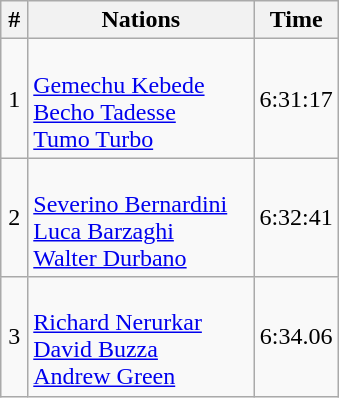<table class="wikitable" style="text-align:center;">
<tr>
<th width=8%>#</th>
<th width=67%>Nations</th>
<th width=25%>Time</th>
</tr>
<tr>
<td>1</td>
<td align="left"><br><a href='#'>Gemechu Kebede</a><br><a href='#'>Becho Tadesse</a><br><a href='#'>Tumo Turbo</a></td>
<td>6:31:17</td>
</tr>
<tr>
<td>2</td>
<td align="left"><br><a href='#'>Severino Bernardini</a><br><a href='#'>Luca Barzaghi</a><br><a href='#'>Walter Durbano</a></td>
<td>6:32:41</td>
</tr>
<tr>
<td>3</td>
<td align="left"><br><a href='#'>Richard Nerurkar</a><br><a href='#'>David Buzza</a><br><a href='#'>Andrew Green</a></td>
<td>6:34.06</td>
</tr>
</table>
